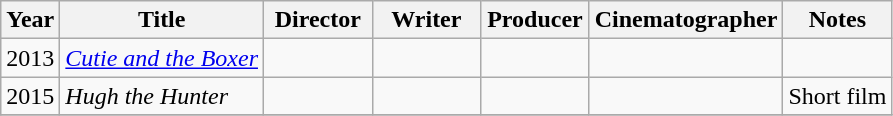<table class="wikitable">
<tr>
<th>Year</th>
<th>Title</th>
<th style="width:65px;">Director</th>
<th style="width:65px;">Writer</th>
<th style="width:65px;">Producer</th>
<th style="width:65px;">Cinematographer</th>
<th>Notes</th>
</tr>
<tr>
<td>2013</td>
<td><em><a href='#'>Cutie and the Boxer</a></em></td>
<td></td>
<td></td>
<td></td>
<td></td>
</tr>
<tr>
<td>2015</td>
<td><em>Hugh the Hunter</em></td>
<td></td>
<td></td>
<td></td>
<td></td>
<td>Short film</td>
</tr>
<tr>
</tr>
</table>
